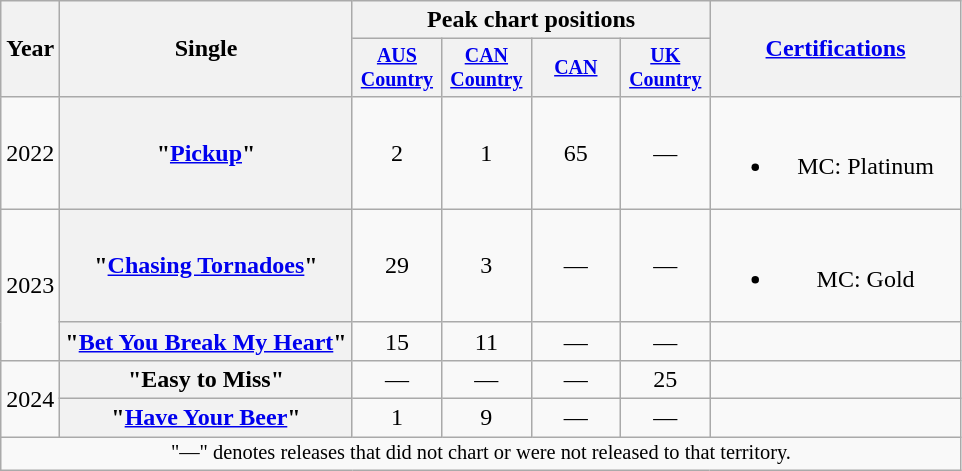<table class="wikitable plainrowheaders" style="text-align:center;">
<tr>
<th rowspan="2">Year</th>
<th rowspan="2" style="widtha:18em;">Single</th>
<th colspan="4">Peak chart positions</th>
<th rowspan="2" style="width:10em;"><a href='#'>Certifications</a></th>
</tr>
<tr style="font-size:smaller;">
<th style="width:4em;"><a href='#'>AUS<br>Country</a><br></th>
<th style="width:4em;"><a href='#'>CAN Country</a><br></th>
<th style="width:4em;"><a href='#'>CAN</a><br></th>
<th style="width:4em;"><a href='#'>UK<br>Country</a><br></th>
</tr>
<tr>
<td>2022</td>
<th scope="row">"<a href='#'>Pickup</a>"</th>
<td>2</td>
<td>1</td>
<td>65</td>
<td>—</td>
<td><br><ul><li>MC: Platinum</li></ul></td>
</tr>
<tr>
<td rowspan="2">2023</td>
<th scope="row">"<a href='#'>Chasing Tornadoes</a>"</th>
<td>29</td>
<td>3</td>
<td>—</td>
<td>—</td>
<td><br><ul><li>MC: Gold</li></ul></td>
</tr>
<tr>
<th scope="row">"<a href='#'>Bet You Break My Heart</a>"</th>
<td>15</td>
<td>11</td>
<td>—</td>
<td>—</td>
<td></td>
</tr>
<tr>
<td rowspan="2">2024</td>
<th scope="row">"Easy to Miss"</th>
<td>—</td>
<td>—</td>
<td>—</td>
<td>25</td>
<td></td>
</tr>
<tr>
<th scope="row">"<a href='#'>Have Your Beer</a>"</th>
<td>1</td>
<td>9</td>
<td>—</td>
<td>—</td>
<td></td>
</tr>
<tr>
<td colspan="7" style="font-size:85%">"—" denotes releases that did not chart or were not released to that territory.</td>
</tr>
</table>
